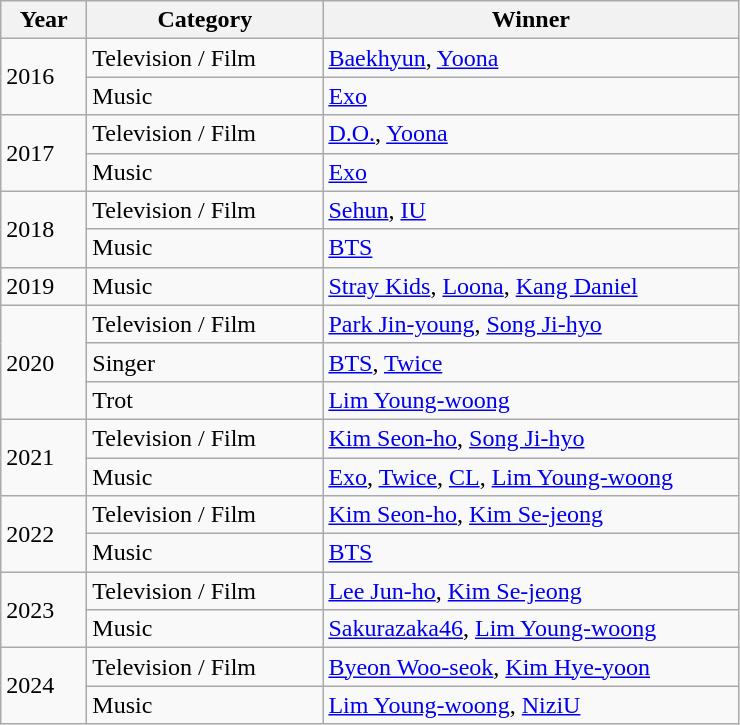<table class="wikitable">
<tr align="center">
<th style="width:50px">Year</th>
<th style="width:150px">Category</th>
<th style="width:270px">Winner</th>
</tr>
<tr>
<td rowspan="2">2016</td>
<td>Television / Film</td>
<td><a href='#'>Baekhyun</a>, <a href='#'>Yoona</a></td>
</tr>
<tr>
<td>Music</td>
<td><a href='#'>Exo</a></td>
</tr>
<tr>
<td rowspan="2">2017</td>
<td>Television / Film</td>
<td><a href='#'>D.O.</a>, <a href='#'>Yoona</a></td>
</tr>
<tr>
<td>Music</td>
<td><a href='#'>Exo</a></td>
</tr>
<tr>
<td rowspan="2">2018</td>
<td>Television / Film</td>
<td><a href='#'>Sehun</a>, <a href='#'>IU</a></td>
</tr>
<tr>
<td>Music</td>
<td><a href='#'>BTS</a></td>
</tr>
<tr>
<td>2019</td>
<td>Music</td>
<td><a href='#'>Stray Kids</a>, <a href='#'>Loona</a>, <a href='#'>Kang Daniel</a></td>
</tr>
<tr>
<td rowspan="3">2020</td>
<td>Television / Film</td>
<td><a href='#'>Park Jin-young</a>, <a href='#'>Song Ji-hyo</a></td>
</tr>
<tr>
<td>Singer</td>
<td><a href='#'>BTS</a>, <a href='#'>Twice</a></td>
</tr>
<tr>
<td>Trot</td>
<td><a href='#'>Lim Young-woong</a></td>
</tr>
<tr>
<td rowspan="2">2021</td>
<td>Television / Film</td>
<td><a href='#'>Kim Seon-ho</a>, <a href='#'>Song Ji-hyo</a></td>
</tr>
<tr>
<td>Music</td>
<td><a href='#'>Exo</a>, <a href='#'>Twice</a>, <a href='#'>CL</a>, <a href='#'>Lim Young-woong</a></td>
</tr>
<tr>
<td rowspan="2">2022</td>
<td rowspan="1">Television / Film</td>
<td><a href='#'>Kim Seon-ho</a>, <a href='#'>Kim Se-jeong</a></td>
</tr>
<tr>
<td rowspan="1">Music</td>
<td><a href='#'>BTS</a></td>
</tr>
<tr>
<td rowspan="2">2023</td>
<td rowspan="1">Television / Film</td>
<td><a href='#'>Lee Jun-ho</a>, <a href='#'>Kim Se-jeong</a></td>
</tr>
<tr>
<td rowspan="1">Music</td>
<td><a href='#'>Sakurazaka46</a>, <a href='#'>Lim Young-woong</a></td>
</tr>
<tr>
<td rowspan="2">2024</td>
<td rowspan="1">Television / Film</td>
<td><a href='#'>Byeon Woo-seok</a>, <a href='#'>Kim Hye-yoon</a></td>
</tr>
<tr>
<td rowspan="1">Music</td>
<td><a href='#'>Lim Young-woong</a>, <a href='#'>NiziU</a></td>
</tr>
</table>
